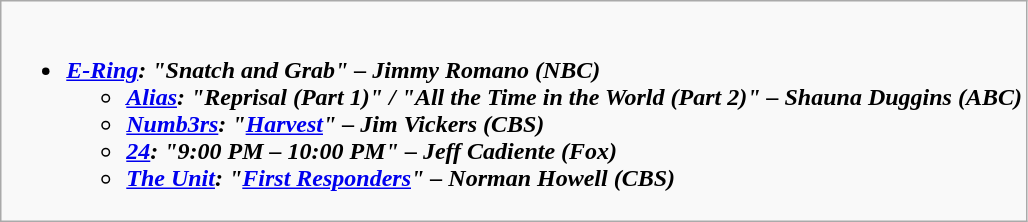<table class="wikitable">
<tr>
<td style="vertical-align:top;"><br><ul><li><strong><em><a href='#'>E-Ring</a><em>: "Snatch and Grab" – Jimmy Romano (NBC)<strong><ul><li></em><a href='#'>Alias</a><em>: "Reprisal (Part 1)" / "All the Time in the World (Part 2)" – Shauna Duggins (ABC)</li><li></em><a href='#'>Numb3rs</a><em>: "<a href='#'>Harvest</a>" – Jim Vickers (CBS)</li><li></em><a href='#'>24</a><em>: "9:00 PM – 10:00 PM" – Jeff Cadiente (Fox)</li><li></em><a href='#'>The Unit</a><em>: "<a href='#'>First Responders</a>" – Norman Howell (CBS)</li></ul></li></ul></td>
</tr>
</table>
